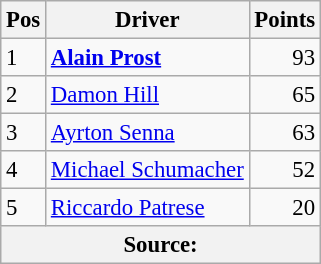<table class="wikitable" style="font-size: 95%;">
<tr>
<th>Pos</th>
<th>Driver</th>
<th>Points</th>
</tr>
<tr>
<td>1</td>
<td> <strong><a href='#'>Alain Prost</a></strong></td>
<td style="text-align:right;">93</td>
</tr>
<tr>
<td>2</td>
<td> <a href='#'>Damon Hill</a></td>
<td style="text-align:right;">65</td>
</tr>
<tr>
<td>3</td>
<td> <a href='#'>Ayrton Senna</a></td>
<td style="text-align:right;">63</td>
</tr>
<tr>
<td>4</td>
<td> <a href='#'>Michael Schumacher</a></td>
<td style="text-align:right;">52</td>
</tr>
<tr>
<td>5</td>
<td> <a href='#'>Riccardo Patrese</a></td>
<td style="text-align:right;">20</td>
</tr>
<tr>
<th colspan=4>Source: </th>
</tr>
</table>
